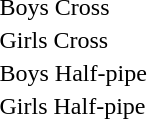<table>
<tr>
<td>Boys Cross</td>
<td></td>
<td></td>
<td></td>
</tr>
<tr>
<td>Girls Cross</td>
<td></td>
<td></td>
<td></td>
</tr>
<tr>
<td>Boys Half-pipe</td>
<td></td>
<td></td>
<td></td>
</tr>
<tr>
<td>Girls Half-pipe</td>
<td></td>
<td></td>
<td></td>
</tr>
</table>
